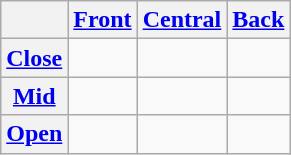<table class="wikitable" style="text-align:center">
<tr>
<th></th>
<th><a href='#'>Front</a></th>
<th><a href='#'>Central</a></th>
<th><a href='#'>Back</a></th>
</tr>
<tr align="center">
<th><a href='#'>Close</a></th>
<td></td>
<td></td>
<td></td>
</tr>
<tr align="center">
<th><a href='#'>Mid</a></th>
<td></td>
<td></td>
<td></td>
</tr>
<tr align="center">
<th><a href='#'>Open</a></th>
<td></td>
<td></td>
<td></td>
</tr>
</table>
